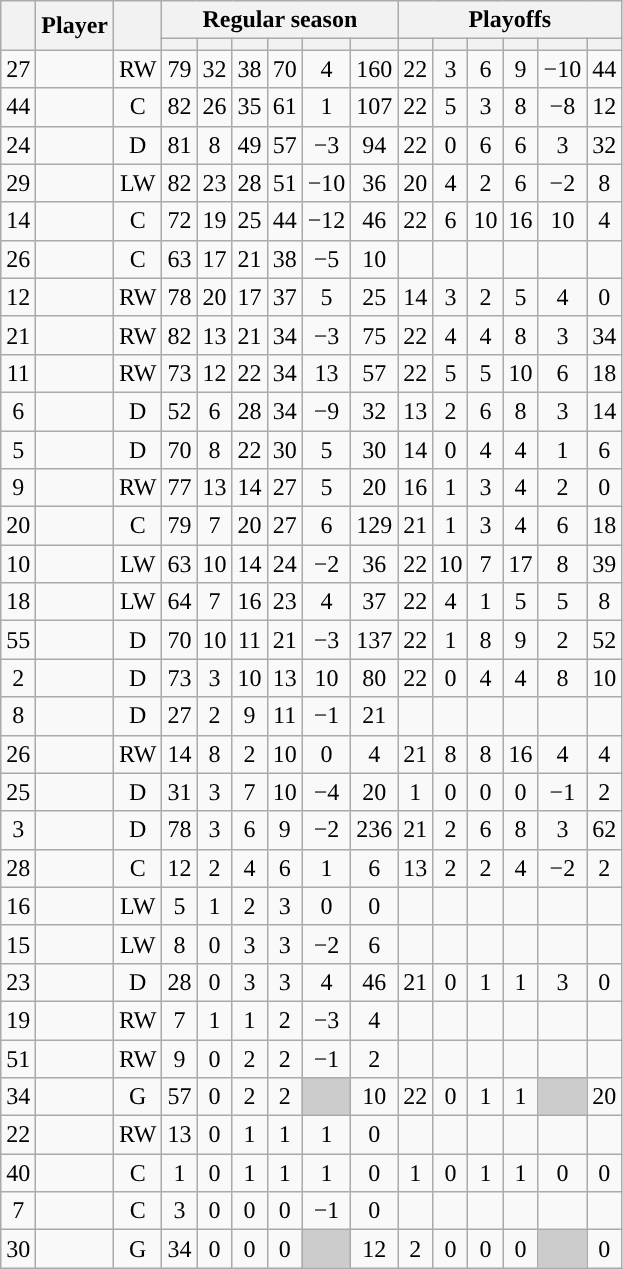<table class="wikitable sortable plainrowheaders" style="text-align:center;">
<tr>
<th scope="col" data-sort-type="number" rowspan="2"></th>
<th scope="col" rowspan="2">Player</th>
<th scope="col" rowspan="2"></th>
<th scope=colgroup colspan=6>Regular season</th>
<th scope=colgroup colspan=6>Playoffs</th>
</tr>
<tr>
<th scope="col" data-sort-type="number"></th>
<th scope="col" data-sort-type="number"></th>
<th scope="col" data-sort-type="number"></th>
<th scope="col" data-sort-type="number"></th>
<th scope="col" data-sort-type="number"></th>
<th scope="col" data-sort-type="number"></th>
<th scope="col" data-sort-type="number"></th>
<th scope="col" data-sort-type="number"></th>
<th scope="col" data-sort-type="number"></th>
<th scope="col" data-sort-type="number"></th>
<th scope="col" data-sort-type="number"></th>
<th scope="col" data-sort-type="number"></th>
</tr>
<tr>
<td scope="row">27</td>
<td align="left"></td>
<td>RW</td>
<td>79</td>
<td>32</td>
<td>38</td>
<td>70</td>
<td>4</td>
<td>160</td>
<td>22</td>
<td>3</td>
<td>6</td>
<td>9</td>
<td>−10</td>
<td>44</td>
</tr>
<tr>
<td scope="row">44</td>
<td align="left"></td>
<td>C</td>
<td>82</td>
<td>26</td>
<td>35</td>
<td>61</td>
<td>1</td>
<td>107</td>
<td>22</td>
<td>5</td>
<td>3</td>
<td>8</td>
<td>−8</td>
<td>12</td>
</tr>
<tr>
<td scope="row">24</td>
<td align="left"></td>
<td>D</td>
<td>81</td>
<td>8</td>
<td>49</td>
<td>57</td>
<td>−3</td>
<td>94</td>
<td>22</td>
<td>0</td>
<td>6</td>
<td>6</td>
<td>3</td>
<td>32</td>
</tr>
<tr>
<td scope="row">29</td>
<td align="left"></td>
<td>LW</td>
<td>82</td>
<td>23</td>
<td>28</td>
<td>51</td>
<td>−10</td>
<td>36</td>
<td>20</td>
<td>4</td>
<td>2</td>
<td>6</td>
<td>−2</td>
<td>8</td>
</tr>
<tr>
<td scope="row">14</td>
<td align="left"></td>
<td>C</td>
<td>72</td>
<td>19</td>
<td>25</td>
<td>44</td>
<td>−12</td>
<td>46</td>
<td>22</td>
<td>6</td>
<td>10</td>
<td>16</td>
<td>10</td>
<td>4</td>
</tr>
<tr>
<td scope="row">26</td>
<td align="left"></td>
<td>C</td>
<td>63</td>
<td>17</td>
<td>21</td>
<td>38</td>
<td>−5</td>
<td>10</td>
<td></td>
<td></td>
<td></td>
<td></td>
<td></td>
<td></td>
</tr>
<tr>
<td scope="row">12</td>
<td align="left"></td>
<td>RW</td>
<td>78</td>
<td>20</td>
<td>17</td>
<td>37</td>
<td>5</td>
<td>25</td>
<td>14</td>
<td>3</td>
<td>2</td>
<td>5</td>
<td>4</td>
<td>0</td>
</tr>
<tr>
<td scope="row">21</td>
<td align="left"></td>
<td>RW</td>
<td>82</td>
<td>13</td>
<td>21</td>
<td>34</td>
<td>−3</td>
<td>75</td>
<td>22</td>
<td>4</td>
<td>4</td>
<td>8</td>
<td>3</td>
<td>34</td>
</tr>
<tr>
<td scope="row">11</td>
<td align="left"></td>
<td>RW</td>
<td>73</td>
<td>12</td>
<td>22</td>
<td>34</td>
<td>13</td>
<td>57</td>
<td>22</td>
<td>5</td>
<td>5</td>
<td>10</td>
<td>6</td>
<td>18</td>
</tr>
<tr>
<td scope="row">6</td>
<td align="left"></td>
<td>D</td>
<td>52</td>
<td>6</td>
<td>28</td>
<td>34</td>
<td>−9</td>
<td>32</td>
<td>13</td>
<td>2</td>
<td>6</td>
<td>8</td>
<td>3</td>
<td>14</td>
</tr>
<tr>
<td scope="row">5</td>
<td align="left"></td>
<td>D</td>
<td>70</td>
<td>8</td>
<td>22</td>
<td>30</td>
<td>5</td>
<td>30</td>
<td>14</td>
<td>0</td>
<td>4</td>
<td>4</td>
<td>1</td>
<td>6</td>
</tr>
<tr>
<td scope="row">9</td>
<td align="left"></td>
<td>RW</td>
<td>77</td>
<td>13</td>
<td>14</td>
<td>27</td>
<td>5</td>
<td>20</td>
<td>16</td>
<td>1</td>
<td>3</td>
<td>4</td>
<td>2</td>
<td>0</td>
</tr>
<tr>
<td scope="row">20</td>
<td align="left"></td>
<td>C</td>
<td>79</td>
<td>7</td>
<td>20</td>
<td>27</td>
<td>6</td>
<td>129</td>
<td>21</td>
<td>1</td>
<td>3</td>
<td>4</td>
<td>6</td>
<td>18</td>
</tr>
<tr>
<td scope="row">10</td>
<td align="left"></td>
<td>LW</td>
<td>63</td>
<td>10</td>
<td>14</td>
<td>24</td>
<td>−2</td>
<td>36</td>
<td>22</td>
<td>10</td>
<td>7</td>
<td>17</td>
<td>8</td>
<td>39</td>
</tr>
<tr>
<td scope="row">18</td>
<td align="left"></td>
<td>LW</td>
<td>64</td>
<td>7</td>
<td>16</td>
<td>23</td>
<td>4</td>
<td>37</td>
<td>22</td>
<td>4</td>
<td>1</td>
<td>5</td>
<td>5</td>
<td>8</td>
</tr>
<tr>
<td scope="row">55</td>
<td align="left"></td>
<td>D</td>
<td>70</td>
<td>10</td>
<td>11</td>
<td>21</td>
<td>−3</td>
<td>137</td>
<td>22</td>
<td>1</td>
<td>8</td>
<td>9</td>
<td>2</td>
<td>52</td>
</tr>
<tr>
<td scope="row">2</td>
<td align="left"></td>
<td>D</td>
<td>73</td>
<td>3</td>
<td>10</td>
<td>13</td>
<td>10</td>
<td>80</td>
<td>22</td>
<td>0</td>
<td>4</td>
<td>4</td>
<td>8</td>
<td>10</td>
</tr>
<tr>
<td scope="row">8</td>
<td align="left"></td>
<td>D</td>
<td>27</td>
<td>2</td>
<td>9</td>
<td>11</td>
<td>−1</td>
<td>21</td>
<td></td>
<td></td>
<td></td>
<td></td>
<td></td>
<td></td>
</tr>
<tr>
<td scope="row">26</td>
<td align="left"></td>
<td>RW</td>
<td>14</td>
<td>8</td>
<td>2</td>
<td>10</td>
<td>0</td>
<td>4</td>
<td>21</td>
<td>8</td>
<td>8</td>
<td>16</td>
<td>4</td>
<td>4</td>
</tr>
<tr>
<td scope="row">25</td>
<td align="left"></td>
<td>D</td>
<td>31</td>
<td>3</td>
<td>7</td>
<td>10</td>
<td>−4</td>
<td>20</td>
<td>1</td>
<td>0</td>
<td>0</td>
<td>0</td>
<td>−1</td>
<td>2</td>
</tr>
<tr>
<td scope="row">3</td>
<td align="left"></td>
<td>D</td>
<td>78</td>
<td>3</td>
<td>6</td>
<td>9</td>
<td>−2</td>
<td>236</td>
<td>21</td>
<td>2</td>
<td>6</td>
<td>8</td>
<td>3</td>
<td>62</td>
</tr>
<tr>
<td scope="row">28</td>
<td align="left"></td>
<td>C</td>
<td>12</td>
<td>2</td>
<td>4</td>
<td>6</td>
<td>1</td>
<td>6</td>
<td>13</td>
<td>2</td>
<td>2</td>
<td>4</td>
<td>−2</td>
<td>2</td>
</tr>
<tr>
<td scope="row">16</td>
<td align="left"></td>
<td>LW</td>
<td>5</td>
<td>1</td>
<td>2</td>
<td>3</td>
<td>0</td>
<td>0</td>
<td></td>
<td></td>
<td></td>
<td></td>
<td></td>
<td></td>
</tr>
<tr>
<td scope="row">15</td>
<td align="left"></td>
<td>LW</td>
<td>8</td>
<td>0</td>
<td>3</td>
<td>3</td>
<td>−2</td>
<td>6</td>
<td></td>
<td></td>
<td></td>
<td></td>
<td></td>
<td></td>
</tr>
<tr>
<td scope="row">23</td>
<td align="left"></td>
<td>D</td>
<td>28</td>
<td>0</td>
<td>3</td>
<td>3</td>
<td>4</td>
<td>46</td>
<td>21</td>
<td>0</td>
<td>1</td>
<td>1</td>
<td>3</td>
<td>0</td>
</tr>
<tr>
<td scope="row">19</td>
<td align="left"></td>
<td>RW</td>
<td>7</td>
<td>1</td>
<td>1</td>
<td>2</td>
<td>−3</td>
<td>4</td>
<td></td>
<td></td>
<td></td>
<td></td>
<td></td>
<td></td>
</tr>
<tr>
<td scope="row">51</td>
<td align="left"></td>
<td>RW</td>
<td>9</td>
<td>0</td>
<td>2</td>
<td>2</td>
<td>−1</td>
<td>2</td>
<td></td>
<td></td>
<td></td>
<td></td>
<td></td>
<td></td>
</tr>
<tr>
<td scope="row">34</td>
<td align="left"></td>
<td>G</td>
<td>57</td>
<td>0</td>
<td>2</td>
<td>2</td>
<td style="background:#ccc"></td>
<td>10</td>
<td>22</td>
<td>0</td>
<td>1</td>
<td>1</td>
<td style="background:#ccc"></td>
<td>20</td>
</tr>
<tr>
<td scope="row">22</td>
<td align="left"></td>
<td>RW</td>
<td>13</td>
<td>0</td>
<td>1</td>
<td>1</td>
<td>1</td>
<td>0</td>
<td></td>
<td></td>
<td></td>
<td></td>
<td></td>
<td></td>
</tr>
<tr>
<td scope="row">40</td>
<td align="left"></td>
<td>C</td>
<td>1</td>
<td>0</td>
<td>1</td>
<td>1</td>
<td>1</td>
<td>0</td>
<td>1</td>
<td>0</td>
<td>1</td>
<td>1</td>
<td>0</td>
<td>0</td>
</tr>
<tr>
<td scope="row">7</td>
<td align="left"></td>
<td>C</td>
<td>3</td>
<td>0</td>
<td>0</td>
<td>0</td>
<td>−1</td>
<td>0</td>
<td></td>
<td></td>
<td></td>
<td></td>
<td></td>
<td></td>
</tr>
<tr>
<td scope="row">30</td>
<td align="left"></td>
<td>G</td>
<td>34</td>
<td>0</td>
<td>0</td>
<td>0</td>
<td style="background:#ccc"></td>
<td>12</td>
<td>2</td>
<td>0</td>
<td>0</td>
<td>0</td>
<td style="background:#ccc"></td>
<td>0</td>
</tr>
</table>
